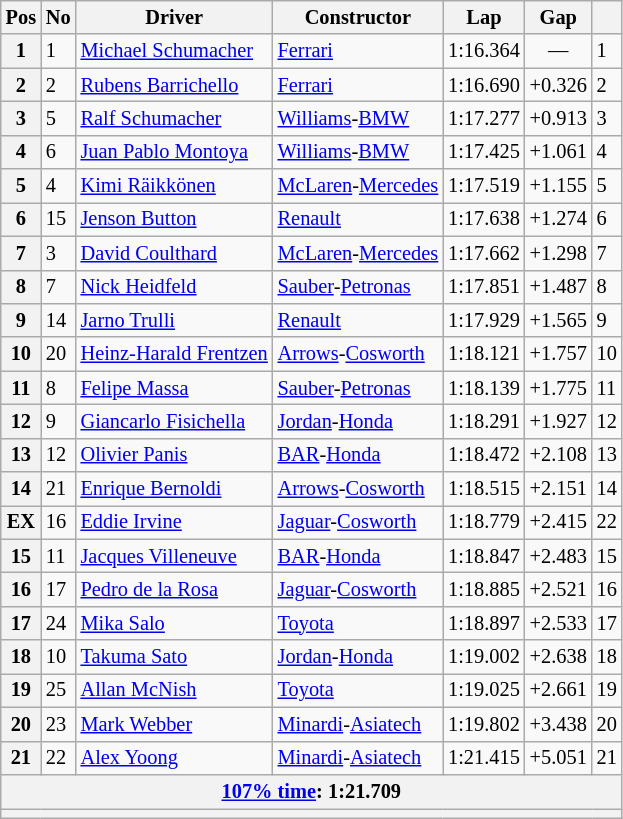<table class="wikitable sortable" style="font-size:85%;">
<tr>
<th>Pos</th>
<th>No</th>
<th>Driver</th>
<th>Constructor</th>
<th>Lap</th>
<th>Gap</th>
<th></th>
</tr>
<tr>
<th>1</th>
<td>1</td>
<td> <a href='#'>Michael Schumacher</a></td>
<td><a href='#'>Ferrari</a></td>
<td>1:16.364</td>
<td align="center">—</td>
<td>1</td>
</tr>
<tr>
<th>2</th>
<td>2</td>
<td> <a href='#'>Rubens Barrichello</a></td>
<td><a href='#'>Ferrari</a></td>
<td>1:16.690</td>
<td>+0.326</td>
<td>2</td>
</tr>
<tr>
<th>3</th>
<td>5</td>
<td> <a href='#'>Ralf Schumacher</a></td>
<td><a href='#'>Williams</a>-<a href='#'>BMW</a></td>
<td>1:17.277</td>
<td>+0.913</td>
<td>3</td>
</tr>
<tr>
<th>4</th>
<td>6</td>
<td> <a href='#'>Juan Pablo Montoya</a></td>
<td><a href='#'>Williams</a>-<a href='#'>BMW</a></td>
<td>1:17.425</td>
<td>+1.061</td>
<td>4</td>
</tr>
<tr>
<th>5</th>
<td>4</td>
<td> <a href='#'>Kimi Räikkönen</a></td>
<td><a href='#'>McLaren</a>-<a href='#'>Mercedes</a></td>
<td>1:17.519</td>
<td>+1.155</td>
<td>5</td>
</tr>
<tr>
<th>6</th>
<td>15</td>
<td> <a href='#'>Jenson Button</a></td>
<td><a href='#'>Renault</a></td>
<td>1:17.638</td>
<td>+1.274</td>
<td>6</td>
</tr>
<tr>
<th>7</th>
<td>3</td>
<td> <a href='#'>David Coulthard</a></td>
<td><a href='#'>McLaren</a>-<a href='#'>Mercedes</a></td>
<td>1:17.662</td>
<td>+1.298</td>
<td>7</td>
</tr>
<tr>
<th>8</th>
<td>7</td>
<td> <a href='#'>Nick Heidfeld</a></td>
<td><a href='#'>Sauber</a>-<a href='#'>Petronas</a></td>
<td>1:17.851</td>
<td>+1.487</td>
<td>8</td>
</tr>
<tr>
<th>9</th>
<td>14</td>
<td> <a href='#'>Jarno Trulli</a></td>
<td><a href='#'>Renault</a></td>
<td>1:17.929</td>
<td>+1.565</td>
<td>9</td>
</tr>
<tr>
<th>10</th>
<td>20</td>
<td> <a href='#'>Heinz-Harald Frentzen</a></td>
<td><a href='#'>Arrows</a>-<a href='#'>Cosworth</a></td>
<td>1:18.121</td>
<td>+1.757</td>
<td>10</td>
</tr>
<tr>
<th>11</th>
<td>8</td>
<td> <a href='#'>Felipe Massa</a></td>
<td><a href='#'>Sauber</a>-<a href='#'>Petronas</a></td>
<td>1:18.139</td>
<td>+1.775</td>
<td>11</td>
</tr>
<tr>
<th>12</th>
<td>9</td>
<td> <a href='#'>Giancarlo Fisichella</a></td>
<td><a href='#'>Jordan</a>-<a href='#'>Honda</a></td>
<td>1:18.291</td>
<td>+1.927</td>
<td>12</td>
</tr>
<tr>
<th>13</th>
<td>12</td>
<td> <a href='#'>Olivier Panis</a></td>
<td><a href='#'>BAR</a>-<a href='#'>Honda</a></td>
<td>1:18.472</td>
<td>+2.108</td>
<td>13</td>
</tr>
<tr>
<th>14</th>
<td>21</td>
<td> <a href='#'>Enrique Bernoldi</a></td>
<td><a href='#'>Arrows</a>-<a href='#'>Cosworth</a></td>
<td>1:18.515</td>
<td>+2.151</td>
<td>14</td>
</tr>
<tr>
<th>EX</th>
<td>16</td>
<td> <a href='#'>Eddie Irvine</a></td>
<td><a href='#'>Jaguar</a>-<a href='#'>Cosworth</a></td>
<td>1:18.779</td>
<td>+2.415</td>
<td>22</td>
</tr>
<tr>
<th>15</th>
<td>11</td>
<td> <a href='#'>Jacques Villeneuve</a></td>
<td><a href='#'>BAR</a>-<a href='#'>Honda</a></td>
<td>1:18.847</td>
<td>+2.483</td>
<td>15</td>
</tr>
<tr>
<th>16</th>
<td>17</td>
<td> <a href='#'>Pedro de la Rosa</a></td>
<td><a href='#'>Jaguar</a>-<a href='#'>Cosworth</a></td>
<td>1:18.885</td>
<td>+2.521</td>
<td>16</td>
</tr>
<tr>
<th>17</th>
<td>24</td>
<td> <a href='#'>Mika Salo</a></td>
<td><a href='#'>Toyota</a></td>
<td>1:18.897</td>
<td>+2.533</td>
<td>17</td>
</tr>
<tr>
<th>18</th>
<td>10</td>
<td> <a href='#'>Takuma Sato</a></td>
<td><a href='#'>Jordan</a>-<a href='#'>Honda</a></td>
<td>1:19.002</td>
<td>+2.638</td>
<td>18</td>
</tr>
<tr>
<th>19</th>
<td>25</td>
<td> <a href='#'>Allan McNish</a></td>
<td><a href='#'>Toyota</a></td>
<td>1:19.025</td>
<td>+2.661</td>
<td>19</td>
</tr>
<tr>
<th>20</th>
<td>23</td>
<td> <a href='#'>Mark Webber</a></td>
<td><a href='#'>Minardi</a>-<a href='#'>Asiatech</a></td>
<td>1:19.802</td>
<td>+3.438</td>
<td>20</td>
</tr>
<tr>
<th>21</th>
<td>22</td>
<td> <a href='#'>Alex Yoong</a></td>
<td><a href='#'>Minardi</a>-<a href='#'>Asiatech</a></td>
<td>1:21.415</td>
<td>+5.051</td>
<td>21</td>
</tr>
<tr>
<th colspan="7"><a href='#'>107% time</a>: 1:21.709</th>
</tr>
<tr>
<th colspan="7"></th>
</tr>
</table>
